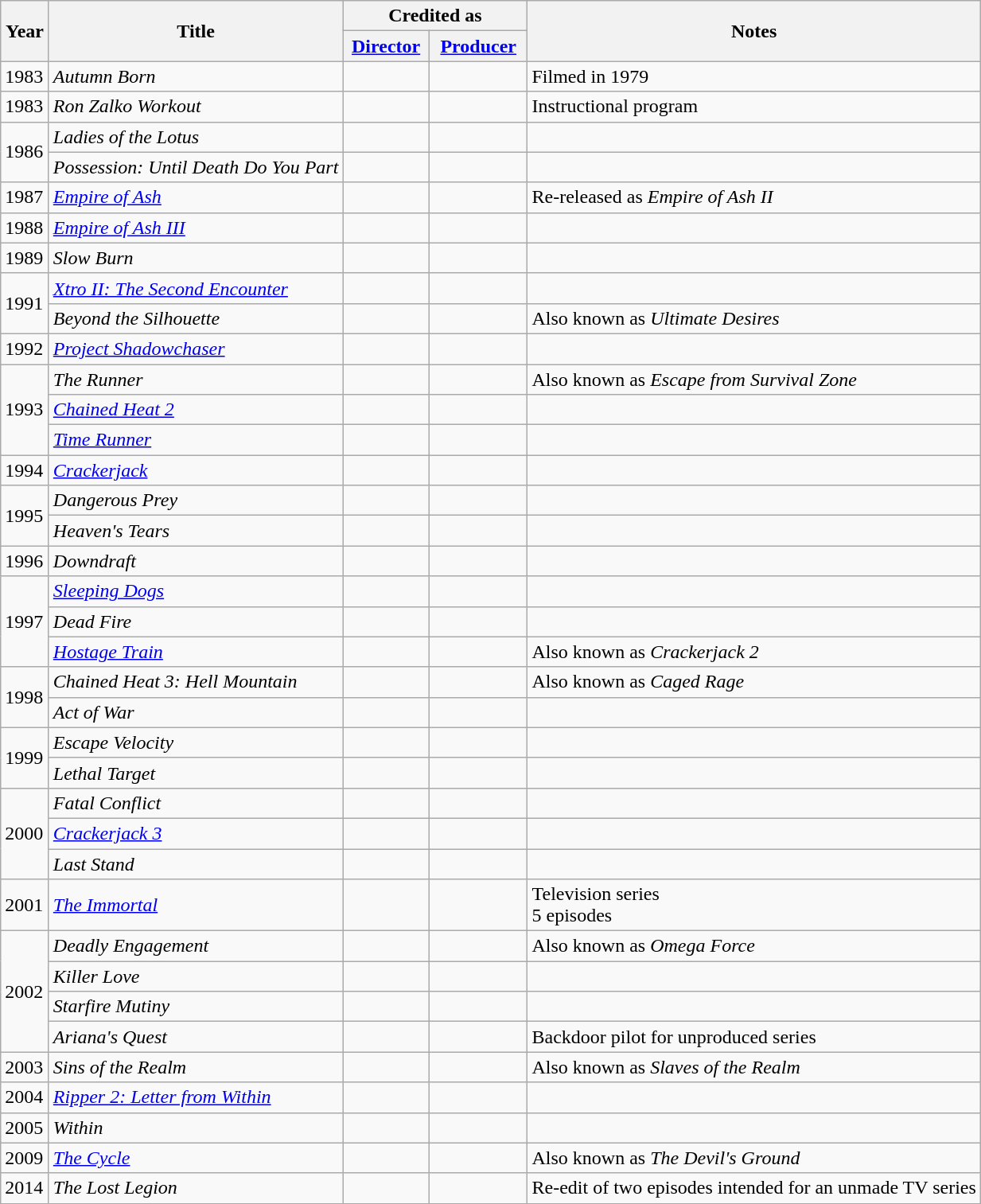<table class="wikitable sortable">
<tr>
<th rowspan="2" style="width:33px;">Year</th>
<th rowspan="2">Title</th>
<th colspan="2">Credited as</th>
<th rowspan="2">Notes</th>
</tr>
<tr>
<th width=65><a href='#'>Director</a></th>
<th width=75><a href='#'>Producer</a></th>
</tr>
<tr>
<td>1983</td>
<td><em>Autumn Born</em></td>
<td></td>
<td></td>
<td>Filmed in 1979</td>
</tr>
<tr>
<td>1983</td>
<td><em>Ron Zalko Workout</em></td>
<td></td>
<td></td>
<td>Instructional program</td>
</tr>
<tr>
<td rowspan="2">1986</td>
<td><em>Ladies of the Lotus</em></td>
<td></td>
<td></td>
<td></td>
</tr>
<tr>
<td><em>Possession: Until Death Do You Part</em></td>
<td></td>
<td></td>
<td></td>
</tr>
<tr>
<td>1987</td>
<td><em><a href='#'>Empire of Ash</a></em></td>
<td></td>
<td></td>
<td>Re-released as <em>Empire of Ash II</em></td>
</tr>
<tr>
<td>1988</td>
<td><em><a href='#'>Empire of Ash III</a></em></td>
<td></td>
<td></td>
<td></td>
</tr>
<tr>
<td>1989</td>
<td><em>Slow Burn</em></td>
<td></td>
<td></td>
<td></td>
</tr>
<tr>
<td rowspan="2">1991</td>
<td><em><a href='#'>Xtro II: The Second Encounter</a></em></td>
<td></td>
<td></td>
<td></td>
</tr>
<tr>
<td><em>Beyond the Silhouette</em></td>
<td></td>
<td></td>
<td>Also known as <em>Ultimate Desires</em></td>
</tr>
<tr>
<td>1992</td>
<td><em><a href='#'>Project Shadowchaser</a></em></td>
<td></td>
<td></td>
<td></td>
</tr>
<tr>
<td rowspan="3">1993</td>
<td><em>The Runner</em></td>
<td></td>
<td></td>
<td>Also known as <em>Escape from Survival Zone</em></td>
</tr>
<tr>
<td><em><a href='#'>Chained Heat 2</a></em></td>
<td></td>
<td></td>
<td></td>
</tr>
<tr>
<td><em><a href='#'>Time Runner</a></em></td>
<td></td>
<td></td>
<td></td>
</tr>
<tr>
<td>1994</td>
<td><em><a href='#'>Crackerjack</a></em></td>
<td></td>
<td></td>
<td></td>
</tr>
<tr>
<td rowspan="2">1995</td>
<td><em>Dangerous Prey</em></td>
<td></td>
<td></td>
<td></td>
</tr>
<tr>
<td><em>Heaven's Tears</em></td>
<td></td>
<td></td>
<td></td>
</tr>
<tr>
<td>1996</td>
<td><em>Downdraft</em></td>
<td></td>
<td></td>
<td></td>
</tr>
<tr>
<td rowspan="3">1997</td>
<td><em><a href='#'>Sleeping Dogs</a></em></td>
<td></td>
<td></td>
<td></td>
</tr>
<tr>
<td><em>Dead Fire</em></td>
<td></td>
<td></td>
<td></td>
</tr>
<tr>
<td><em><a href='#'>Hostage Train</a></em></td>
<td></td>
<td></td>
<td>Also known as <em>Crackerjack 2</em></td>
</tr>
<tr>
<td rowspan="2">1998</td>
<td><em>Chained Heat 3: Hell Mountain</em></td>
<td></td>
<td></td>
<td>Also known as <em>Caged Rage</em></td>
</tr>
<tr>
<td><em>Act of War</em></td>
<td></td>
<td></td>
<td></td>
</tr>
<tr>
<td rowspan="2">1999</td>
<td><em>Escape Velocity</em></td>
<td></td>
<td></td>
<td></td>
</tr>
<tr>
<td><em>Lethal Target</em></td>
<td></td>
<td></td>
<td></td>
</tr>
<tr>
<td rowspan="3">2000</td>
<td><em>Fatal Conflict</em></td>
<td></td>
<td></td>
<td></td>
</tr>
<tr>
<td><em><a href='#'>Crackerjack 3</a></em></td>
<td></td>
<td></td>
<td></td>
</tr>
<tr>
<td><em>Last Stand</em></td>
<td></td>
<td></td>
<td></td>
</tr>
<tr>
<td>2001</td>
<td><em><a href='#'>The Immortal</a></em></td>
<td></td>
<td></td>
<td>Television series<br>5 episodes</td>
</tr>
<tr>
<td rowspan="4">2002</td>
<td><em>Deadly Engagement</em></td>
<td></td>
<td></td>
<td>Also known as <em>Omega Force</em></td>
</tr>
<tr>
<td><em>Killer Love</em></td>
<td></td>
<td></td>
<td></td>
</tr>
<tr>
<td><em>Starfire Mutiny</em></td>
<td></td>
<td></td>
<td></td>
</tr>
<tr>
<td><em>Ariana's Quest</em></td>
<td></td>
<td></td>
<td>Backdoor pilot for unproduced series</td>
</tr>
<tr>
<td>2003</td>
<td><em>Sins of the Realm</em></td>
<td></td>
<td></td>
<td>Also known as <em>Slaves of the Realm</em></td>
</tr>
<tr>
<td>2004</td>
<td><em><a href='#'>Ripper 2: Letter from Within</a></em></td>
<td></td>
<td></td>
<td></td>
</tr>
<tr>
<td>2005</td>
<td><em>Within</em></td>
<td></td>
<td></td>
<td></td>
</tr>
<tr>
<td>2009</td>
<td><em><a href='#'>The Cycle</a></em></td>
<td></td>
<td></td>
<td>Also known as <em>The Devil's Ground</em><br></td>
</tr>
<tr>
<td>2014</td>
<td><em>The Lost Legion</em></td>
<td></td>
<td></td>
<td>Re-edit of two episodes intended for an unmade TV series</td>
</tr>
</table>
